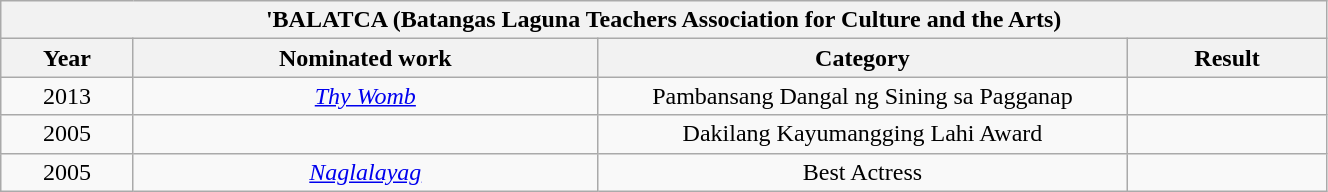<table width="70%" class="wikitable sortable">
<tr>
<th colspan="4" align="center"><strong>'BALATCA (Batangas Laguna Teachers Association for Culture and the Arts)</strong></th>
</tr>
<tr>
<th width="10%">Year</th>
<th width="35%">Nominated work</th>
<th width="40%">Category</th>
<th width="15%">Result</th>
</tr>
<tr>
<td align="center">2013</td>
<td align="center"><em><a href='#'>Thy Womb</a></em></td>
<td align="center">Pambansang Dangal ng Sining sa Pagganap </td>
<td></td>
</tr>
<tr>
<td align="center">2005</td>
<td align="center"></td>
<td align="center">Dakilang Kayumangging Lahi Award</td>
<td></td>
</tr>
<tr>
<td align="center">2005</td>
<td align="center"><em><a href='#'>Naglalayag</a></em></td>
<td align="center">Best Actress</td>
<td></td>
</tr>
</table>
